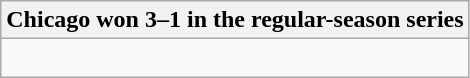<table class="wikitable collapsible collapsed">
<tr>
<th>Chicago won 3–1 in the regular-season series</th>
</tr>
<tr>
<td><br>


</td>
</tr>
</table>
